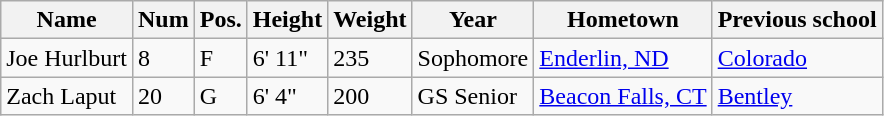<table class="wikitable sortable" border="1">
<tr>
<th>Name</th>
<th>Num</th>
<th>Pos.</th>
<th>Height</th>
<th>Weight</th>
<th>Year</th>
<th>Hometown</th>
<th class="unsortable">Previous school</th>
</tr>
<tr>
<td>Joe Hurlburt</td>
<td>8</td>
<td>F</td>
<td>6' 11"</td>
<td>235</td>
<td> Sophomore</td>
<td><a href='#'>Enderlin, ND</a></td>
<td><a href='#'>Colorado</a></td>
</tr>
<tr>
<td>Zach Laput</td>
<td>20</td>
<td>G</td>
<td>6' 4"</td>
<td>200</td>
<td>GS Senior</td>
<td><a href='#'>Beacon Falls, CT</a></td>
<td><a href='#'>Bentley</a></td>
</tr>
</table>
